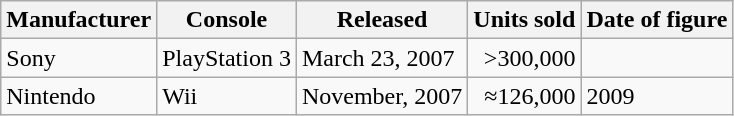<table class="wikitable sortable">
<tr>
<th>Manufacturer</th>
<th>Console</th>
<th>Released</th>
<th>Units sold</th>
<th>Date of figure</th>
</tr>
<tr>
<td>Sony</td>
<td>PlayStation 3</td>
<td>March 23, 2007</td>
<td align=right>>300,000</td>
<td></td>
</tr>
<tr>
<td>Nintendo</td>
<td>Wii</td>
<td>November, 2007</td>
<td align=right>≈126,000</td>
<td>2009</td>
</tr>
</table>
